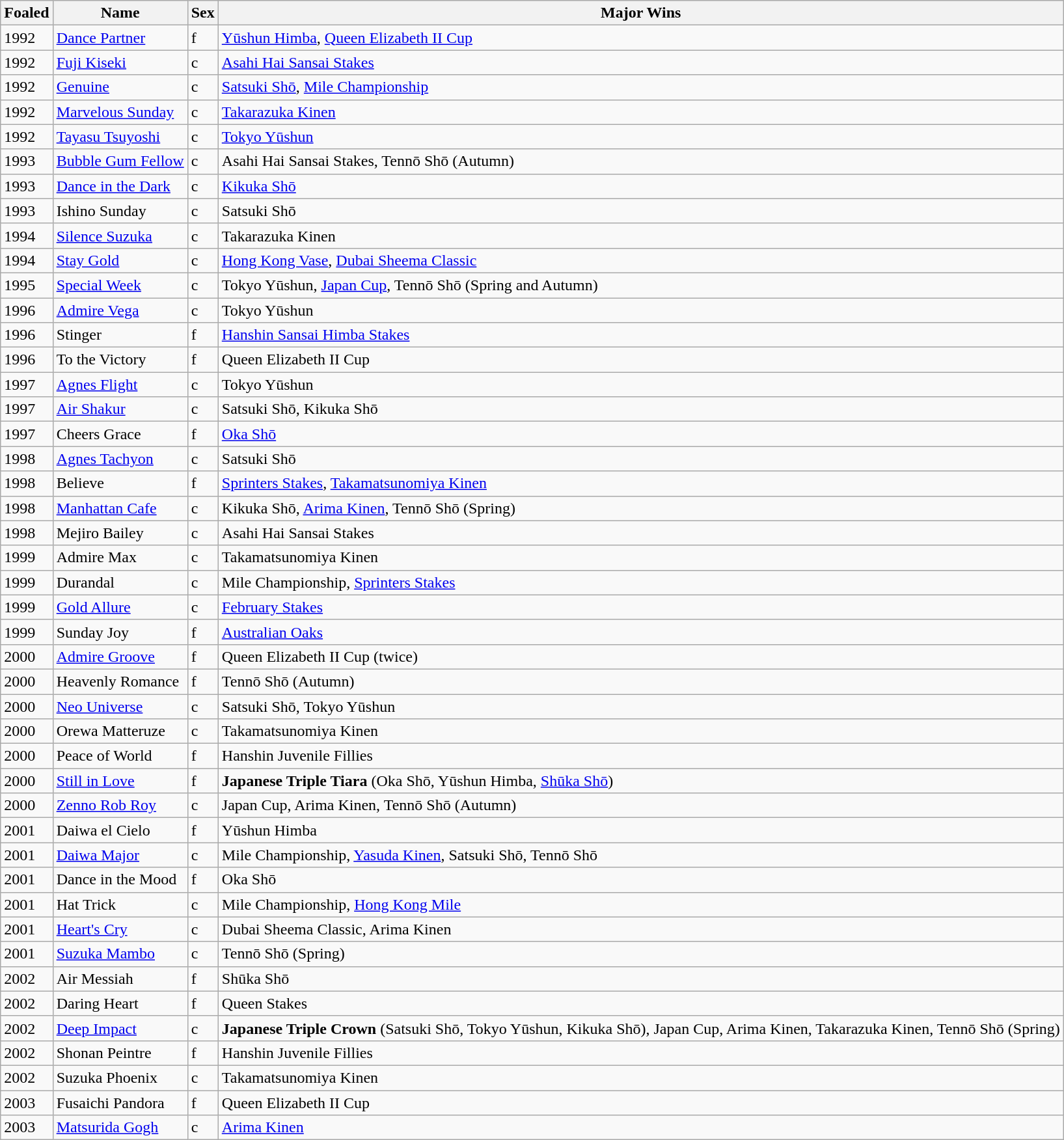<table class="wikitable">
<tr style="background:#eee;">
<th>Foaled</th>
<th>Name</th>
<th>Sex</th>
<th>Major Wins</th>
</tr>
<tr>
<td>1992</td>
<td><a href='#'>Dance Partner</a></td>
<td>f</td>
<td><a href='#'>Yūshun Himba</a>, <a href='#'>Queen Elizabeth II Cup</a></td>
</tr>
<tr>
<td>1992</td>
<td><a href='#'>Fuji Kiseki</a></td>
<td>c</td>
<td><a href='#'>Asahi Hai Sansai Stakes</a></td>
</tr>
<tr>
<td>1992</td>
<td><a href='#'>Genuine</a></td>
<td>c</td>
<td><a href='#'>Satsuki Shō</a>, <a href='#'>Mile Championship</a></td>
</tr>
<tr>
<td>1992</td>
<td><a href='#'>Marvelous Sunday</a></td>
<td>c</td>
<td><a href='#'>Takarazuka Kinen</a></td>
</tr>
<tr>
<td>1992</td>
<td><a href='#'>Tayasu Tsuyoshi</a></td>
<td>c</td>
<td><a href='#'>Tokyo Yūshun</a></td>
</tr>
<tr>
<td>1993</td>
<td><a href='#'>Bubble Gum Fellow</a></td>
<td>c</td>
<td>Asahi Hai Sansai Stakes, Tennō Shō (Autumn)</td>
</tr>
<tr>
<td>1993</td>
<td><a href='#'>Dance in the Dark</a></td>
<td>c</td>
<td><a href='#'>Kikuka Shō</a></td>
</tr>
<tr>
<td>1993</td>
<td>Ishino Sunday</td>
<td>c</td>
<td>Satsuki Shō</td>
</tr>
<tr>
<td>1994</td>
<td><a href='#'>Silence Suzuka</a></td>
<td>c</td>
<td>Takarazuka Kinen</td>
</tr>
<tr>
<td>1994</td>
<td><a href='#'>Stay Gold</a></td>
<td>c</td>
<td><a href='#'>Hong Kong Vase</a>, <a href='#'>Dubai Sheema Classic</a></td>
</tr>
<tr>
<td>1995</td>
<td><a href='#'>Special Week</a></td>
<td>c</td>
<td>Tokyo Yūshun, <a href='#'>Japan Cup</a>, Tennō Shō (Spring and Autumn)</td>
</tr>
<tr>
<td>1996</td>
<td><a href='#'>Admire Vega</a></td>
<td>c</td>
<td>Tokyo Yūshun</td>
</tr>
<tr>
<td>1996</td>
<td>Stinger</td>
<td>f</td>
<td><a href='#'>Hanshin Sansai Himba Stakes</a></td>
</tr>
<tr>
<td>1996</td>
<td>To the Victory</td>
<td>f</td>
<td>Queen Elizabeth II Cup</td>
</tr>
<tr>
<td>1997</td>
<td><a href='#'>Agnes Flight</a></td>
<td>c</td>
<td>Tokyo Yūshun</td>
</tr>
<tr>
<td>1997</td>
<td><a href='#'>Air Shakur</a></td>
<td>c</td>
<td>Satsuki Shō, Kikuka Shō</td>
</tr>
<tr>
<td>1997</td>
<td>Cheers Grace</td>
<td>f</td>
<td><a href='#'>Oka Shō</a></td>
</tr>
<tr>
<td>1998</td>
<td><a href='#'>Agnes Tachyon</a></td>
<td>c</td>
<td>Satsuki Shō</td>
</tr>
<tr>
<td>1998</td>
<td>Believe</td>
<td>f</td>
<td><a href='#'>Sprinters Stakes</a>, <a href='#'>Takamatsunomiya Kinen</a></td>
</tr>
<tr>
<td>1998</td>
<td><a href='#'>Manhattan Cafe</a></td>
<td>c</td>
<td>Kikuka Shō, <a href='#'>Arima Kinen</a>, Tennō Shō (Spring)</td>
</tr>
<tr>
<td>1998</td>
<td>Mejiro Bailey</td>
<td>c</td>
<td>Asahi Hai Sansai Stakes</td>
</tr>
<tr>
<td>1999</td>
<td>Admire Max</td>
<td>c</td>
<td>Takamatsunomiya Kinen</td>
</tr>
<tr>
<td>1999</td>
<td>Durandal</td>
<td>c</td>
<td>Mile Championship, <a href='#'>Sprinters Stakes</a></td>
</tr>
<tr>
<td>1999</td>
<td><a href='#'>Gold Allure</a></td>
<td>c</td>
<td><a href='#'>February Stakes</a></td>
</tr>
<tr>
<td>1999</td>
<td>Sunday Joy</td>
<td>f</td>
<td><a href='#'>Australian Oaks</a></td>
</tr>
<tr>
<td>2000</td>
<td><a href='#'>Admire Groove</a></td>
<td>f</td>
<td>Queen Elizabeth II Cup (twice)</td>
</tr>
<tr>
<td>2000</td>
<td>Heavenly Romance</td>
<td>f</td>
<td>Tennō Shō (Autumn)</td>
</tr>
<tr>
<td>2000</td>
<td><a href='#'>Neo Universe</a></td>
<td>c</td>
<td>Satsuki Shō, Tokyo Yūshun</td>
</tr>
<tr>
<td>2000</td>
<td>Orewa Matteruze</td>
<td>c</td>
<td>Takamatsunomiya Kinen</td>
</tr>
<tr>
<td>2000</td>
<td>Peace of World</td>
<td>f</td>
<td>Hanshin Juvenile Fillies</td>
</tr>
<tr>
<td>2000</td>
<td><a href='#'>Still in Love</a></td>
<td>f</td>
<td><strong>Japanese Triple Tiara</strong> (Oka Shō, Yūshun Himba, <a href='#'>Shūka Shō</a>)</td>
</tr>
<tr>
<td>2000</td>
<td><a href='#'>Zenno Rob Roy</a></td>
<td>c</td>
<td>Japan Cup, Arima Kinen, Tennō Shō (Autumn)</td>
</tr>
<tr>
<td>2001</td>
<td>Daiwa el Cielo</td>
<td>f</td>
<td>Yūshun Himba</td>
</tr>
<tr>
<td>2001</td>
<td><a href='#'>Daiwa Major</a></td>
<td>c</td>
<td>Mile Championship, <a href='#'>Yasuda Kinen</a>, Satsuki Shō, Tennō Shō</td>
</tr>
<tr>
<td>2001</td>
<td>Dance in the Mood</td>
<td>f</td>
<td>Oka Shō</td>
</tr>
<tr>
<td>2001</td>
<td>Hat Trick</td>
<td>c</td>
<td>Mile Championship, <a href='#'>Hong Kong Mile</a></td>
</tr>
<tr>
<td>2001</td>
<td><a href='#'>Heart's Cry</a></td>
<td>c</td>
<td>Dubai Sheema Classic, Arima Kinen</td>
</tr>
<tr>
<td>2001</td>
<td><a href='#'>Suzuka Mambo</a></td>
<td>c</td>
<td>Tennō Shō (Spring)</td>
</tr>
<tr>
<td>2002</td>
<td>Air Messiah</td>
<td>f</td>
<td>Shūka Shō</td>
</tr>
<tr>
<td>2002</td>
<td>Daring Heart</td>
<td>f</td>
<td>Queen Stakes</td>
</tr>
<tr>
<td>2002</td>
<td><a href='#'>Deep Impact</a></td>
<td>c</td>
<td><strong>Japanese Triple Crown</strong> (Satsuki Shō, Tokyo Yūshun, Kikuka Shō), Japan Cup, Arima Kinen, Takarazuka Kinen, Tennō Shō (Spring)</td>
</tr>
<tr>
<td>2002</td>
<td>Shonan Peintre</td>
<td>f</td>
<td>Hanshin Juvenile Fillies</td>
</tr>
<tr>
<td>2002</td>
<td>Suzuka Phoenix</td>
<td>c</td>
<td>Takamatsunomiya Kinen</td>
</tr>
<tr>
<td>2003</td>
<td>Fusaichi Pandora</td>
<td>f</td>
<td>Queen Elizabeth II Cup</td>
</tr>
<tr>
<td>2003</td>
<td><a href='#'>Matsurida Gogh</a></td>
<td>c</td>
<td><a href='#'>Arima Kinen</a></td>
</tr>
</table>
